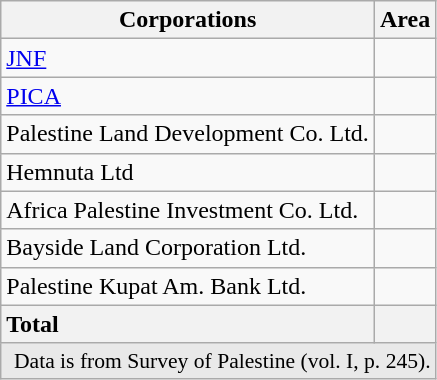<table class="wikitable" style="text-align:right;">
<tr>
<th>Corporations</th>
<th>Area</th>
</tr>
<tr>
<td align="left"><a href='#'>JNF</a></td>
<td></td>
</tr>
<tr>
<td align="left"><a href='#'>PICA</a></td>
<td></td>
</tr>
<tr>
<td align="left">Palestine Land Development Co. Ltd.</td>
<td></td>
</tr>
<tr>
<td align="left">Hemnuta Ltd</td>
<td></td>
</tr>
<tr>
<td align="left">Africa Palestine Investment Co. Ltd.</td>
<td></td>
</tr>
<tr>
<td align="left">Bayside Land Corporation Ltd.</td>
<td></td>
</tr>
<tr>
<td align="left">Palestine Kupat Am. Bank Ltd.</td>
<td></td>
</tr>
<tr style="background:#f2f2f2; font-weight:bold">
<td align="left">Total</td>
<td></td>
</tr>
<tr>
<td colspan="7" style="background:#e9e9e9;font-size:90%;">Data is from Survey of Palestine (vol. I, p. 245).</td>
</tr>
</table>
